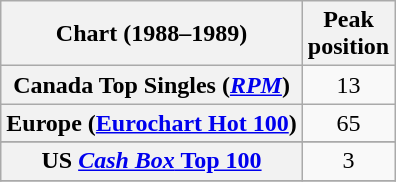<table class="wikitable sortable plainrowheaders" style="text-align:center">
<tr>
<th scope="col">Chart (1988–1989)</th>
<th scope="col">Peak<br>position</th>
</tr>
<tr>
<th scope="row">Canada Top Singles (<em><a href='#'>RPM</a></em>)</th>
<td>13</td>
</tr>
<tr>
<th scope="row">Europe (<a href='#'>Eurochart Hot 100</a>)</th>
<td>65</td>
</tr>
<tr>
</tr>
<tr>
</tr>
<tr>
</tr>
<tr>
</tr>
<tr>
</tr>
<tr>
<th scope="row">US <a href='#'><em>Cash Box</em> Top 100</a></th>
<td>3</td>
</tr>
<tr>
</tr>
</table>
